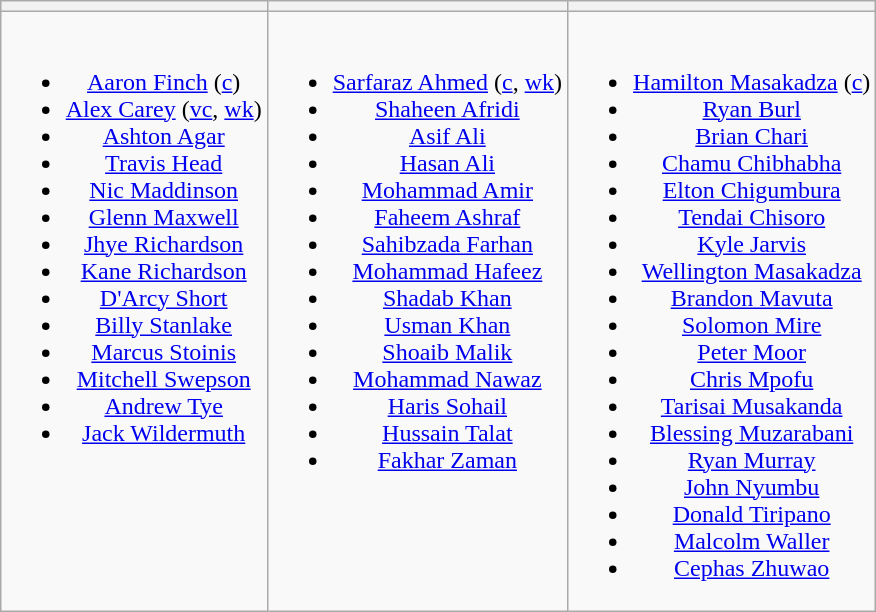<table class="wikitable" style="text-align:center; margin:auto">
<tr>
<th></th>
<th></th>
<th></th>
</tr>
<tr style="vertical-align:top">
<td><br><ul><li><a href='#'>Aaron Finch</a> (<a href='#'>c</a>)</li><li><a href='#'>Alex Carey</a> (<a href='#'>vc</a>, <a href='#'>wk</a>)</li><li><a href='#'>Ashton Agar</a></li><li><a href='#'>Travis Head</a></li><li><a href='#'>Nic Maddinson</a></li><li><a href='#'>Glenn Maxwell</a></li><li><a href='#'>Jhye Richardson</a></li><li><a href='#'>Kane Richardson</a></li><li><a href='#'>D'Arcy Short</a></li><li><a href='#'>Billy Stanlake</a></li><li><a href='#'>Marcus Stoinis</a></li><li><a href='#'>Mitchell Swepson</a></li><li><a href='#'>Andrew Tye</a></li><li><a href='#'>Jack Wildermuth</a></li></ul></td>
<td><br><ul><li><a href='#'>Sarfaraz Ahmed</a> (<a href='#'>c</a>, <a href='#'>wk</a>)</li><li><a href='#'>Shaheen Afridi</a></li><li><a href='#'>Asif Ali</a></li><li><a href='#'>Hasan Ali</a></li><li><a href='#'>Mohammad Amir</a></li><li><a href='#'>Faheem Ashraf</a></li><li><a href='#'>Sahibzada Farhan</a></li><li><a href='#'>Mohammad Hafeez</a></li><li><a href='#'>Shadab Khan</a></li><li><a href='#'>Usman Khan</a></li><li><a href='#'>Shoaib Malik</a></li><li><a href='#'>Mohammad Nawaz</a></li><li><a href='#'>Haris Sohail</a></li><li><a href='#'>Hussain Talat</a></li><li><a href='#'>Fakhar Zaman</a></li></ul></td>
<td><br><ul><li><a href='#'>Hamilton Masakadza</a> (<a href='#'>c</a>)</li><li><a href='#'>Ryan Burl</a></li><li><a href='#'>Brian Chari</a></li><li><a href='#'>Chamu Chibhabha</a></li><li><a href='#'>Elton Chigumbura</a></li><li><a href='#'>Tendai Chisoro</a></li><li><a href='#'>Kyle Jarvis</a></li><li><a href='#'>Wellington Masakadza</a></li><li><a href='#'>Brandon Mavuta</a></li><li><a href='#'>Solomon Mire</a></li><li><a href='#'>Peter Moor</a></li><li><a href='#'>Chris Mpofu</a></li><li><a href='#'>Tarisai Musakanda</a></li><li><a href='#'>Blessing Muzarabani</a></li><li><a href='#'>Ryan Murray</a></li><li><a href='#'>John Nyumbu</a></li><li><a href='#'>Donald Tiripano</a></li><li><a href='#'>Malcolm Waller</a></li><li><a href='#'>Cephas Zhuwao</a></li></ul></td>
</tr>
</table>
